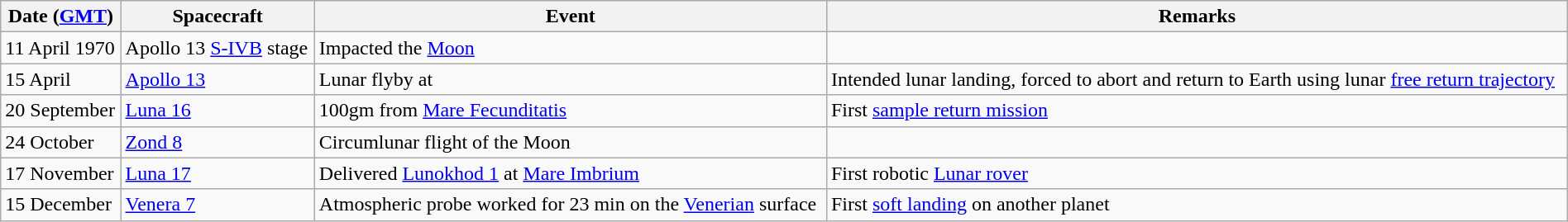<table class="wikitable" border="1" width="100%">
<tr>
<th>Date (<a href='#'>GMT</a>)</th>
<th>Spacecraft</th>
<th>Event</th>
<th>Remarks</th>
</tr>
<tr>
<td>11 April 1970</td>
<td>Apollo 13 <a href='#'>S-IVB</a> stage</td>
<td>Impacted the <a href='#'>Moon</a></td>
<td></td>
</tr>
<tr>
<td>15 April</td>
<td><a href='#'>Apollo 13</a></td>
<td>Lunar flyby at </td>
<td>Intended lunar landing, forced to abort and return to Earth using lunar <a href='#'>free return trajectory</a></td>
</tr>
<tr>
<td>20 September</td>
<td><a href='#'>Luna 16</a></td>
<td>100gm from <a href='#'>Mare Fecunditatis</a></td>
<td>First <a href='#'>sample return mission</a></td>
</tr>
<tr>
<td>24 October</td>
<td><a href='#'>Zond 8</a></td>
<td>Circumlunar flight of the Moon </td>
<td></td>
</tr>
<tr>
<td>17 November</td>
<td><a href='#'>Luna 17</a></td>
<td>Delivered <a href='#'>Lunokhod 1</a> at <a href='#'>Mare Imbrium</a></td>
<td>First robotic <a href='#'>Lunar rover</a></td>
</tr>
<tr>
<td>15 December</td>
<td><a href='#'>Venera 7</a></td>
<td>Atmospheric probe worked for 23 min on the <a href='#'>Venerian</a> surface</td>
<td>First <a href='#'>soft landing</a> on another planet</td>
</tr>
</table>
